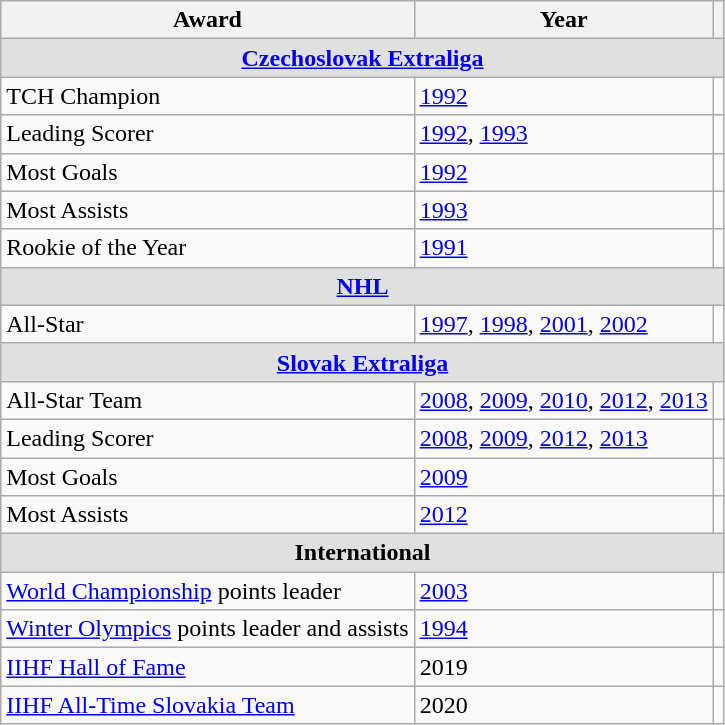<table class="wikitable">
<tr>
<th>Award</th>
<th>Year</th>
<th></th>
</tr>
<tr ALIGN="center" bgcolor="#e0e0e0">
<td colspan="3"><strong><a href='#'>Czechoslovak Extraliga</a></strong></td>
</tr>
<tr>
<td>TCH Champion</td>
<td><a href='#'>1992</a></td>
<td></td>
</tr>
<tr>
<td>Leading Scorer</td>
<td><a href='#'>1992</a>, <a href='#'>1993</a></td>
<td></td>
</tr>
<tr>
<td>Most Goals</td>
<td><a href='#'>1992</a></td>
<td></td>
</tr>
<tr>
<td>Most Assists</td>
<td><a href='#'>1993</a></td>
<td></td>
</tr>
<tr>
<td>Rookie of the Year</td>
<td><a href='#'>1991</a></td>
<td></td>
</tr>
<tr ALIGN="center" bgcolor="#e0e0e0">
<td colspan="3"><strong><a href='#'>NHL</a></strong></td>
</tr>
<tr>
<td>All-Star</td>
<td><a href='#'>1997</a>, <a href='#'>1998</a>, <a href='#'>2001</a>, <a href='#'>2002</a></td>
<td></td>
</tr>
<tr ALIGN="center" bgcolor="#e0e0e0">
<td colspan="3"><strong><a href='#'>Slovak Extraliga</a></strong></td>
</tr>
<tr>
<td>All-Star Team</td>
<td><a href='#'>2008</a>, <a href='#'>2009</a>, <a href='#'>2010</a>, <a href='#'>2012</a>, <a href='#'>2013</a></td>
<td></td>
</tr>
<tr>
<td>Leading Scorer</td>
<td><a href='#'>2008</a>, <a href='#'>2009</a>, <a href='#'>2012</a>, <a href='#'>2013</a></td>
<td></td>
</tr>
<tr>
<td>Most Goals</td>
<td><a href='#'>2009</a></td>
<td></td>
</tr>
<tr>
<td>Most Assists</td>
<td><a href='#'>2012</a></td>
<td></td>
</tr>
<tr ALIGN="center" bgcolor="#e0e0e0">
<td colspan="3"><strong>International</strong></td>
</tr>
<tr>
<td><a href='#'>World Championship</a> points leader</td>
<td><a href='#'>2003</a></td>
<td></td>
</tr>
<tr>
<td><a href='#'>Winter Olympics</a> points leader and assists</td>
<td><a href='#'>1994</a></td>
<td></td>
</tr>
<tr>
<td><a href='#'>IIHF Hall of Fame</a></td>
<td>2019</td>
<td></td>
</tr>
<tr>
<td><a href='#'>IIHF All-Time Slovakia Team</a></td>
<td>2020</td>
<td></td>
</tr>
</table>
